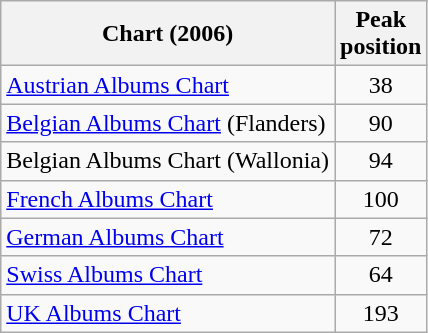<table class="wikitable sortable">
<tr>
<th>Chart (2006)</th>
<th>Peak<br>position</th>
</tr>
<tr>
<td><a href='#'>Austrian Albums Chart</a></td>
<td align="center">38</td>
</tr>
<tr>
<td><a href='#'>Belgian Albums Chart</a> (Flanders)</td>
<td align="center">90</td>
</tr>
<tr>
<td>Belgian Albums Chart (Wallonia)</td>
<td align="center">94</td>
</tr>
<tr>
<td><a href='#'>French Albums Chart</a></td>
<td align="center">100</td>
</tr>
<tr>
<td><a href='#'>German Albums Chart</a></td>
<td align="center">72</td>
</tr>
<tr>
<td><a href='#'>Swiss Albums Chart</a></td>
<td align="center">64</td>
</tr>
<tr>
<td><a href='#'>UK Albums Chart</a></td>
<td align="center">193</td>
</tr>
</table>
